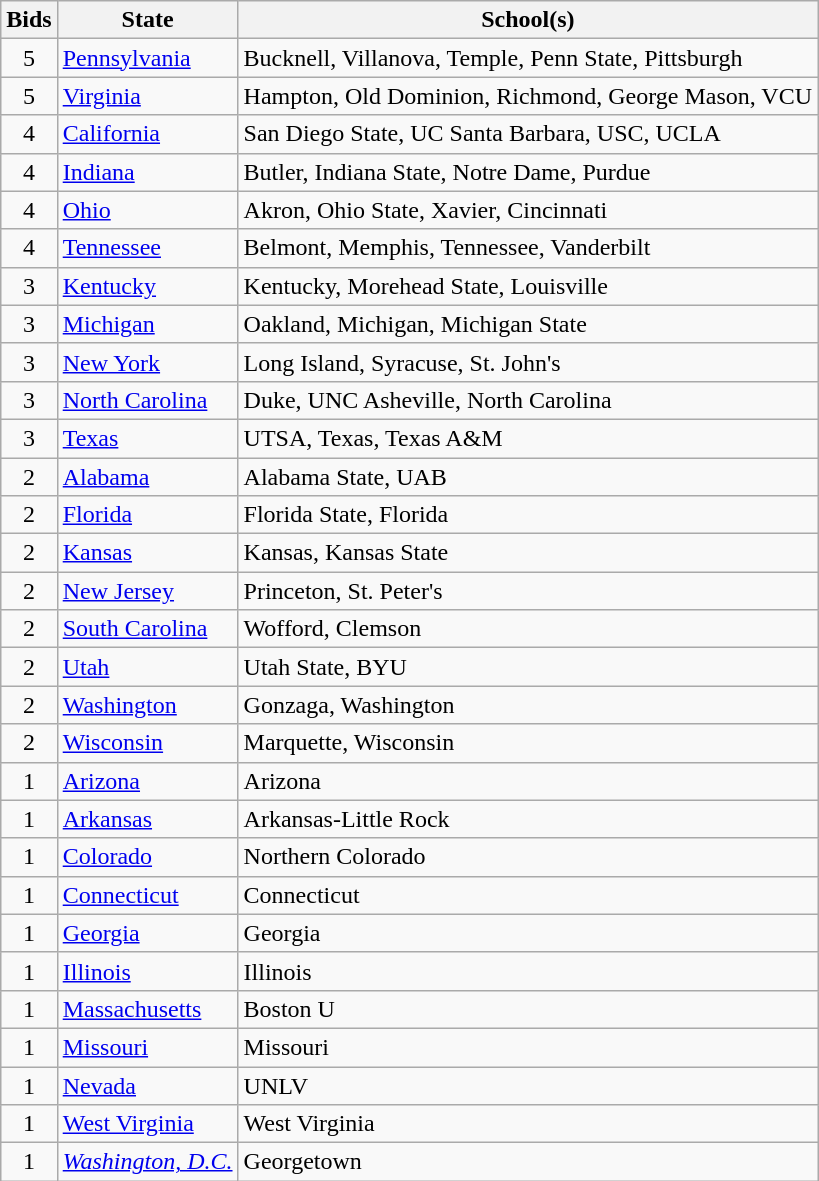<table class="wikitable sortable">
<tr>
<th>Bids</th>
<th>State</th>
<th>School(s)</th>
</tr>
<tr>
<td rowspan="1" align="center">5</td>
<td><a href='#'>Pennsylvania</a></td>
<td>Bucknell, Villanova, Temple, Penn State, Pittsburgh</td>
</tr>
<tr>
<td rowspan="1" align="center">5</td>
<td><a href='#'>Virginia</a></td>
<td>Hampton, Old Dominion, Richmond, George Mason, VCU</td>
</tr>
<tr>
<td rowspan="1" align="center">4</td>
<td><a href='#'>California</a></td>
<td>San Diego State, UC Santa Barbara, USC, UCLA</td>
</tr>
<tr>
<td rowspan="1" align="center">4</td>
<td><a href='#'>Indiana</a></td>
<td>Butler, Indiana State, Notre Dame, Purdue</td>
</tr>
<tr>
<td rowspan="1" align="center">4</td>
<td><a href='#'>Ohio</a></td>
<td>Akron, Ohio State, Xavier, Cincinnati</td>
</tr>
<tr>
<td rowspan="1" align="center">4</td>
<td><a href='#'>Tennessee</a></td>
<td>Belmont, Memphis, Tennessee, Vanderbilt</td>
</tr>
<tr>
<td rowspan="1" align="center">3</td>
<td><a href='#'>Kentucky</a></td>
<td>Kentucky, Morehead State, Louisville</td>
</tr>
<tr>
<td rowspan="1" align="center">3</td>
<td><a href='#'>Michigan</a></td>
<td>Oakland, Michigan, Michigan State</td>
</tr>
<tr>
<td rowspan="1" align="center">3</td>
<td><a href='#'>New York</a></td>
<td>Long Island, Syracuse, St. John's</td>
</tr>
<tr>
<td rowspan="1" align="center">3</td>
<td><a href='#'>North Carolina</a></td>
<td>Duke, UNC Asheville, North Carolina</td>
</tr>
<tr>
<td rowspan="1" align="center">3</td>
<td><a href='#'>Texas</a></td>
<td>UTSA, Texas, Texas A&M</td>
</tr>
<tr>
<td rowspan="1" align="center">2</td>
<td><a href='#'>Alabama</a></td>
<td>Alabama State, UAB</td>
</tr>
<tr>
<td rowspan="1" align="center">2</td>
<td><a href='#'>Florida</a></td>
<td>Florida State, Florida</td>
</tr>
<tr>
<td rowspan="1" align="center">2</td>
<td><a href='#'>Kansas</a></td>
<td>Kansas, Kansas State</td>
</tr>
<tr>
<td rowspan="1" align="center">2</td>
<td><a href='#'>New Jersey</a></td>
<td>Princeton, St. Peter's</td>
</tr>
<tr>
<td rowspan="1" align="center">2</td>
<td><a href='#'>South Carolina</a></td>
<td>Wofford, Clemson</td>
</tr>
<tr>
<td rowspan="1" align="center">2</td>
<td><a href='#'>Utah</a></td>
<td>Utah State, BYU</td>
</tr>
<tr>
<td rowspan="1" align="center">2</td>
<td><a href='#'>Washington</a></td>
<td>Gonzaga, Washington</td>
</tr>
<tr>
<td rowspan="1" align="center">2</td>
<td><a href='#'>Wisconsin</a></td>
<td>Marquette, Wisconsin</td>
</tr>
<tr>
<td rowspan="1" align="center">1</td>
<td><a href='#'>Arizona</a></td>
<td>Arizona</td>
</tr>
<tr>
<td rowspan="1" align="center">1</td>
<td><a href='#'>Arkansas</a></td>
<td>Arkansas-Little Rock</td>
</tr>
<tr>
<td rowspan="1" align="center">1</td>
<td><a href='#'>Colorado</a></td>
<td>Northern Colorado</td>
</tr>
<tr>
<td rowspan="1" align="center">1</td>
<td><a href='#'>Connecticut</a></td>
<td>Connecticut</td>
</tr>
<tr>
<td rowspan="1" align="center">1</td>
<td><a href='#'>Georgia</a></td>
<td>Georgia</td>
</tr>
<tr>
<td rowspan="1" align="center">1</td>
<td><a href='#'>Illinois</a></td>
<td>Illinois</td>
</tr>
<tr>
<td rowspan="1" align="center">1</td>
<td><a href='#'>Massachusetts</a></td>
<td>Boston U</td>
</tr>
<tr>
<td rowspan="1" align="center">1</td>
<td><a href='#'>Missouri</a></td>
<td>Missouri</td>
</tr>
<tr>
<td rowspan="1" align="center">1</td>
<td><a href='#'>Nevada</a></td>
<td>UNLV</td>
</tr>
<tr>
<td rowspan="1" align="center">1</td>
<td><a href='#'>West Virginia</a></td>
<td>West Virginia</td>
</tr>
<tr>
<td rowspan="1" align="center">1</td>
<td><em><a href='#'>Washington, D.C.</a></em></td>
<td>Georgetown</td>
</tr>
</table>
